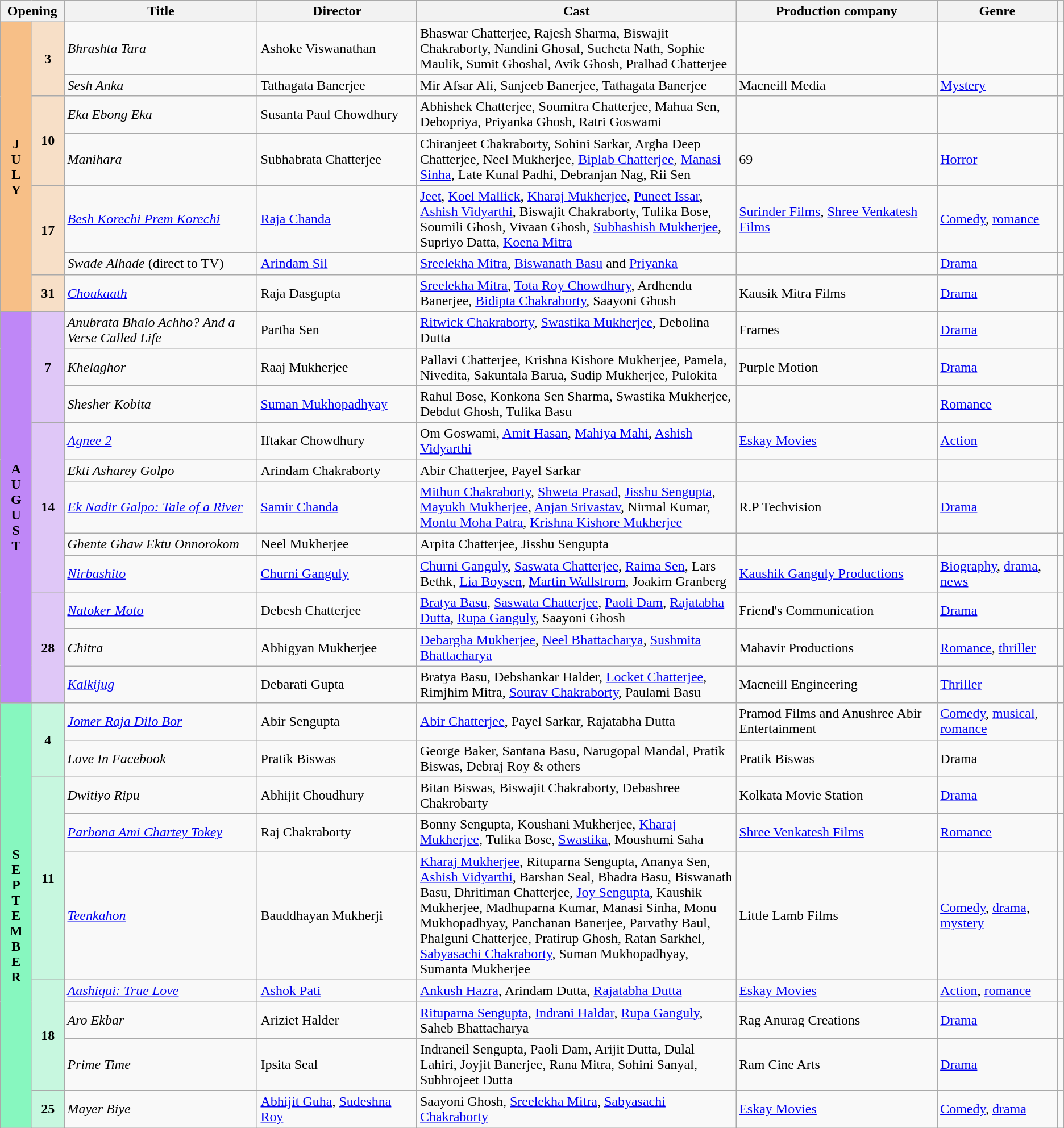<table class="wikitable sortable">
<tr>
<th colspan="2" style="width:6%;">Opening</th>
<th>Title</th>
<th style="width:15%;">Director</th>
<th style="width:30%;">Cast</th>
<th>Production company</th>
<th>Genre</th>
<th></th>
</tr>
<tr>
<th rowspan="7" style="text-align:center; background:#f7bf87">J<br>U<br>L<br>Y</th>
<td rowspan="2" style="text-align:center; background:#f7dfc7"><strong>3</strong></td>
<td><em>Bhrashta Tara</em></td>
<td>Ashoke Viswanathan</td>
<td>Bhaswar Chatterjee, Rajesh Sharma, Biswajit Chakraborty, Nandini Ghosal, Sucheta Nath, Sophie Maulik, Sumit Ghoshal, Avik Ghosh, Pralhad Chatterjee</td>
<td></td>
<td></td>
<td></td>
</tr>
<tr>
<td><em>Sesh Anka</em></td>
<td>Tathagata Banerjee</td>
<td>Mir Afsar Ali, Sanjeeb Banerjee, Tathagata Banerjee</td>
<td>Macneill Media</td>
<td><a href='#'>Mystery</a></td>
<td></td>
</tr>
<tr>
<td rowspan="2" style="text-align:center; background:#f7dfc7"><strong>10</strong></td>
<td><em>Eka Ebong Eka</em></td>
<td>Susanta Paul Chowdhury</td>
<td>Abhishek Chatterjee, Soumitra Chatterjee, Mahua Sen, Debopriya, Priyanka Ghosh, Ratri Goswami</td>
<td></td>
<td></td>
<td></td>
</tr>
<tr>
<td><em>Manihara</em></td>
<td>Subhabrata Chatterjee</td>
<td>Chiranjeet Chakraborty, Sohini Sarkar, Argha Deep Chatterjee, Neel Mukherjee, <a href='#'>Biplab Chatterjee</a>, <a href='#'>Manasi Sinha</a>, Late Kunal Padhi, Debranjan Nag, Rii Sen</td>
<td>69</td>
<td><a href='#'>Horror</a></td>
<td></td>
</tr>
<tr>
<td rowspan="2" style="text-align:center; background:#f7dfc7"><strong>17</strong></td>
<td><em><a href='#'>Besh Korechi Prem Korechi</a></em></td>
<td><a href='#'>Raja Chanda</a></td>
<td><a href='#'>Jeet</a>, <a href='#'>Koel Mallick</a>, <a href='#'>Kharaj Mukherjee</a>, <a href='#'>Puneet Issar</a>, <a href='#'>Ashish Vidyarthi</a>, Biswajit Chakraborty, Tulika Bose, Soumili Ghosh, Vivaan Ghosh, <a href='#'>Subhashish Mukherjee</a>, Supriyo Datta, <a href='#'>Koena Mitra</a></td>
<td><a href='#'>Surinder Films</a>, <a href='#'>Shree Venkatesh Films</a></td>
<td><a href='#'>Comedy</a>, <a href='#'>romance</a></td>
<td></td>
</tr>
<tr>
<td><em>Swade Alhade</em> (direct to TV)</td>
<td><a href='#'>Arindam Sil</a></td>
<td><a href='#'>Sreelekha Mitra</a>, <a href='#'>Biswanath Basu</a> and <a href='#'>Priyanka</a></td>
<td></td>
<td><a href='#'>Drama</a></td>
<td></td>
</tr>
<tr>
<td rowspan="1" style="text-align:center; background:#f7dfc7"><strong>31</strong></td>
<td><em><a href='#'>Choukaath</a></em></td>
<td>Raja Dasgupta</td>
<td><a href='#'>Sreelekha Mitra</a>, <a href='#'>Tota Roy Chowdhury</a>, Ardhendu Banerjee, <a href='#'>Bidipta Chakraborty</a>, Saayoni Ghosh</td>
<td>Kausik Mitra Films</td>
<td><a href='#'>Drama</a></td>
<td></td>
</tr>
<tr>
<th rowspan="11" style="text-align:center; background:#bf87f7">A<br>U<br>G<br>U<br>S<br>T</th>
<td rowspan="3" style="text-align:center; background:#dfc7f7"><strong>7</strong></td>
<td><em>Anubrata Bhalo Achho? And a Verse Called Life</em></td>
<td>Partha Sen</td>
<td><a href='#'>Ritwick Chakraborty</a>, <a href='#'>Swastika Mukherjee</a>, Debolina Dutta</td>
<td>Frames</td>
<td><a href='#'>Drama</a></td>
<td></td>
</tr>
<tr>
<td><em>Khelaghor</em></td>
<td>Raaj Mukherjee</td>
<td>Pallavi Chatterjee, Krishna Kishore Mukherjee, Pamela, Nivedita, Sakuntala Barua, Sudip Mukherjee, Pulokita</td>
<td>Purple Motion</td>
<td><a href='#'>Drama</a></td>
<td></td>
</tr>
<tr>
<td><em>Shesher Kobita</em></td>
<td><a href='#'>Suman Mukhopadhyay</a></td>
<td>Rahul Bose, Konkona Sen Sharma, Swastika Mukherjee, Debdut Ghosh, Tulika Basu</td>
<td></td>
<td><a href='#'>Romance</a></td>
<td></td>
</tr>
<tr>
<td rowspan="5" style="text-align:center; background:#dfc7f7"><strong>14</strong></td>
<td><em><a href='#'>Agnee 2</a></em></td>
<td>Iftakar Chowdhury</td>
<td>Om Goswami, <a href='#'>Amit Hasan</a>, <a href='#'>Mahiya Mahi</a>, <a href='#'>Ashish Vidyarthi</a></td>
<td><a href='#'>Eskay Movies</a></td>
<td><a href='#'>Action</a></td>
<td></td>
</tr>
<tr>
<td><em>Ekti Asharey Golpo</em></td>
<td>Arindam Chakraborty</td>
<td>Abir Chatterjee, Payel Sarkar</td>
<td></td>
<td></td>
<td></td>
</tr>
<tr>
<td><em><a href='#'>Ek Nadir Galpo: Tale of a River</a></em></td>
<td><a href='#'>Samir Chanda</a></td>
<td><a href='#'>Mithun Chakraborty</a>, <a href='#'>Shweta Prasad</a>, <a href='#'>Jisshu Sengupta</a>, <a href='#'>Mayukh Mukherjee</a>, <a href='#'>Anjan Srivastav</a>, Nirmal Kumar, <a href='#'>Montu Moha Patra</a>, <a href='#'>Krishna Kishore Mukherjee</a></td>
<td>R.P Techvision</td>
<td><a href='#'>Drama</a></td>
<td></td>
</tr>
<tr>
<td><em>Ghente Ghaw Ektu Onnorokom</em></td>
<td>Neel Mukherjee</td>
<td>Arpita Chatterjee, Jisshu Sengupta</td>
<td></td>
<td></td>
<td></td>
</tr>
<tr>
<td><em><a href='#'>Nirbashito</a></em></td>
<td><a href='#'>Churni Ganguly</a></td>
<td><a href='#'>Churni Ganguly</a>, <a href='#'>Saswata Chatterjee</a>, <a href='#'>Raima Sen</a>, Lars Bethk, <a href='#'>Lia Boysen</a>, <a href='#'>Martin Wallstrom</a>, Joakim Granberg</td>
<td><a href='#'>Kaushik Ganguly Productions</a></td>
<td><a href='#'>Biography</a>, <a href='#'>drama</a>, <a href='#'>news</a></td>
<td></td>
</tr>
<tr>
<td rowspan="3" style="text-align:center; background:#dfc7f7"><strong>28</strong></td>
<td><em><a href='#'>Natoker Moto</a></em></td>
<td>Debesh Chatterjee</td>
<td><a href='#'>Bratya Basu</a>, <a href='#'>Saswata Chatterjee</a>, <a href='#'>Paoli Dam</a>, <a href='#'>Rajatabha Dutta</a>, <a href='#'>Rupa Ganguly</a>, Saayoni Ghosh</td>
<td>Friend's Communication</td>
<td><a href='#'>Drama</a></td>
<td></td>
</tr>
<tr>
<td><em>Chitra</em></td>
<td>Abhigyan Mukherjee</td>
<td><a href='#'>Debargha Mukherjee</a>, <a href='#'>Neel Bhattacharya</a>, <a href='#'>Sushmita Bhattacharya</a></td>
<td>Mahavir Productions</td>
<td><a href='#'>Romance</a>, <a href='#'>thriller</a></td>
<td></td>
</tr>
<tr>
<td><em><a href='#'>Kalkijug</a></em></td>
<td>Debarati Gupta</td>
<td>Bratya Basu, Debshankar Halder, <a href='#'>Locket Chatterjee</a>, Rimjhim Mitra, <a href='#'>Sourav Chakraborty</a>, Paulami Basu</td>
<td>Macneill Engineering</td>
<td><a href='#'>Thriller</a></td>
<td></td>
</tr>
<tr>
<th rowspan="9" style="text-align:center; background:#87f7bf">S<br>E<br>P<br>T<br>E<br>M<br>B<br>E<br>R</th>
<td rowspan="2" style="text-align:center; background:#c7f7df"><strong>4</strong></td>
<td><em><a href='#'>Jomer Raja Dilo Bor</a></em></td>
<td>Abir Sengupta</td>
<td><a href='#'>Abir Chatterjee</a>, Payel Sarkar, Rajatabha Dutta</td>
<td>Pramod Films and Anushree Abir Entertainment</td>
<td><a href='#'>Comedy</a>, <a href='#'>musical</a>, <a href='#'>romance</a></td>
<td></td>
</tr>
<tr>
<td><em>Love In Facebook</em></td>
<td>Pratik Biswas</td>
<td>George Baker, Santana Basu, Narugopal Mandal, Pratik Biswas, Debraj Roy & others</td>
<td>Pratik Biswas</td>
<td>Drama</td>
<td></td>
</tr>
<tr>
<td rowspan="3" style="text-align:center; background:#c7f7df"><strong>11</strong></td>
<td><em>Dwitiyo Ripu</em></td>
<td>Abhijit Choudhury</td>
<td>Bitan Biswas, Biswajit Chakraborty, Debashree Chakrobarty</td>
<td>Kolkata Movie Station</td>
<td><a href='#'>Drama</a></td>
<td></td>
</tr>
<tr>
<td><em><a href='#'>Parbona Ami Chartey Tokey</a></em></td>
<td>Raj Chakraborty</td>
<td>Bonny Sengupta, Koushani Mukherjee, <a href='#'>Kharaj Mukherjee</a>, Tulika Bose, <a href='#'>Swastika</a>, Moushumi Saha</td>
<td><a href='#'>Shree Venkatesh Films</a></td>
<td><a href='#'>Romance</a></td>
<td></td>
</tr>
<tr>
<td><em><a href='#'>Teenkahon</a></em></td>
<td>Bauddhayan Mukherji</td>
<td><a href='#'>Kharaj Mukherjee</a>, Rituparna Sengupta, Ananya Sen, <a href='#'>Ashish Vidyarthi</a>, Barshan Seal, Bhadra Basu, Biswanath Basu, Dhritiman Chatterjee, <a href='#'>Joy Sengupta</a>, Kaushik Mukherjee, Madhuparna Kumar, Manasi Sinha, Monu Mukhopadhyay, Panchanan Banerjee, Parvathy Baul, Phalguni Chatterjee, Pratirup Ghosh, Ratan Sarkhel, <a href='#'>Sabyasachi Chakraborty</a>, Suman Mukhopadhyay, Sumanta Mukherjee</td>
<td>Little Lamb Films</td>
<td><a href='#'>Comedy</a>, <a href='#'>drama</a>, <a href='#'>mystery</a></td>
<td></td>
</tr>
<tr>
<td rowspan="3" style="text-align:center; background:#c7f7df"><strong>18</strong></td>
<td><em><a href='#'>Aashiqui: True Love</a></em></td>
<td><a href='#'>Ashok Pati</a></td>
<td><a href='#'>Ankush Hazra</a>, Arindam Dutta, <a href='#'>Rajatabha Dutta</a></td>
<td><a href='#'>Eskay Movies</a></td>
<td><a href='#'>Action</a>, <a href='#'>romance</a></td>
<td></td>
</tr>
<tr>
<td><em>Aro Ekbar</em></td>
<td>Ariziet Halder</td>
<td><a href='#'>Rituparna Sengupta</a>, <a href='#'>Indrani Haldar</a>, <a href='#'>Rupa Ganguly</a>, Saheb Bhattacharya</td>
<td>Rag Anurag Creations</td>
<td><a href='#'>Drama</a></td>
<td></td>
</tr>
<tr>
<td><em>Prime Time</em></td>
<td>Ipsita Seal</td>
<td>Indraneil Sengupta, Paoli Dam, Arijit Dutta, Dulal Lahiri, Joyjit Banerjee, Rana Mitra, Sohini Sanyal, Subhrojeet Dutta</td>
<td>Ram Cine Arts</td>
<td><a href='#'>Drama</a></td>
<td></td>
</tr>
<tr>
<td rowspan="1" style="text-align:center; background:#c7f7df"><strong>25</strong></td>
<td><em>Mayer Biye</em></td>
<td><a href='#'>Abhijit Guha</a>, <a href='#'>Sudeshna Roy</a></td>
<td>Saayoni Ghosh, <a href='#'>Sreelekha Mitra</a>, <a href='#'>Sabyasachi Chakraborty</a></td>
<td><a href='#'>Eskay Movies</a></td>
<td><a href='#'>Comedy</a>, <a href='#'>drama</a></td>
<td></td>
</tr>
</table>
